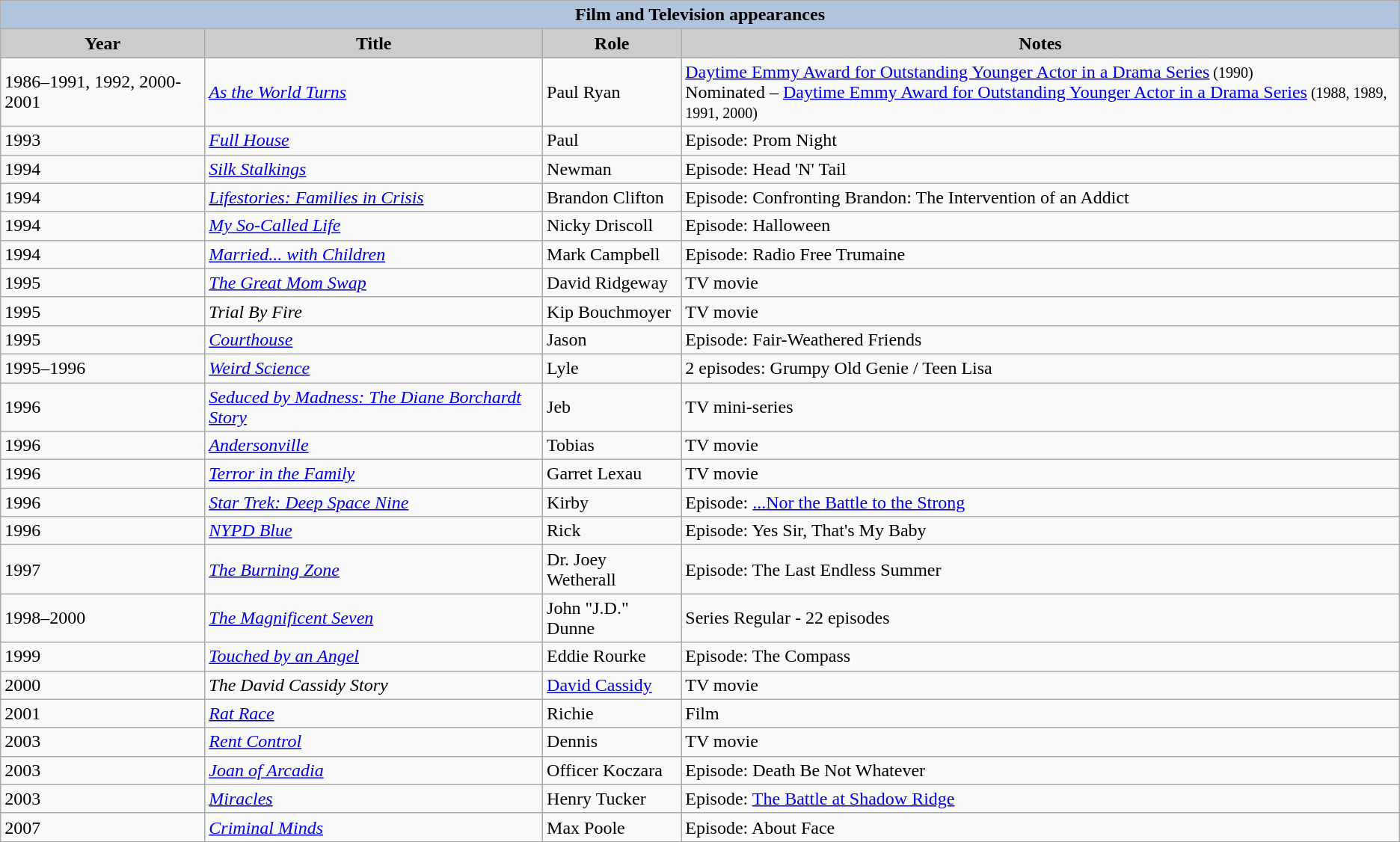<table class="wikitable sortable" | border="2" cellpadding="4" background: #f9f9f9;>
<tr align="center">
<th colspan=4 style="background:#B0C4DE;">Film and Television appearances</th>
</tr>
<tr>
<th style="background:#CCCCCC;">Year</th>
<th style="background:#CCCCCC;">Title</th>
<th style="background:#CCCCCC;">Role</th>
<th class="unsortable" ! style="background:#CCCCCC;">Notes</th>
</tr>
<tr>
</tr>
<tr>
<td>1986–1991, 1992, 2000-2001</td>
<td><em><a href='#'>As the World Turns</a></em></td>
<td>Paul Ryan</td>
<td><a href='#'>Daytime Emmy Award for Outstanding Younger Actor in a Drama Series</a><small> (1990)</small><br>Nominated – <a href='#'>Daytime Emmy Award for Outstanding Younger Actor in a Drama Series</a><small> (1988, 1989, 1991, 2000)</small></td>
</tr>
<tr>
<td>1993</td>
<td><em><a href='#'>Full House</a></em></td>
<td>Paul</td>
<td>Episode: Prom Night</td>
</tr>
<tr>
<td>1994</td>
<td><em><a href='#'>Silk Stalkings</a></em></td>
<td>Newman</td>
<td>Episode: Head 'N' Tail</td>
</tr>
<tr>
<td>1994</td>
<td><em><a href='#'>Lifestories: Families in Crisis</a></em></td>
<td>Brandon Clifton</td>
<td>Episode: Confronting Brandon: The Intervention of an Addict</td>
</tr>
<tr>
<td>1994</td>
<td><em><a href='#'>My So-Called Life</a></em></td>
<td>Nicky Driscoll</td>
<td>Episode: Halloween</td>
</tr>
<tr>
<td>1994</td>
<td><em><a href='#'>Married... with Children</a></em></td>
<td>Mark Campbell</td>
<td>Episode: Radio Free Trumaine</td>
</tr>
<tr>
<td>1995</td>
<td><em><a href='#'>The Great Mom Swap</a></em></td>
<td>David Ridgeway</td>
<td>TV movie</td>
</tr>
<tr>
<td>1995</td>
<td><em>Trial By Fire</em></td>
<td>Kip Bouchmoyer</td>
<td>TV movie</td>
</tr>
<tr>
<td>1995</td>
<td><em><a href='#'>Courthouse</a></em></td>
<td>Jason</td>
<td>Episode: Fair-Weathered Friends</td>
</tr>
<tr>
<td>1995–1996</td>
<td><em><a href='#'>Weird Science</a></em></td>
<td>Lyle</td>
<td>2 episodes: Grumpy Old Genie / Teen Lisa</td>
</tr>
<tr>
<td>1996</td>
<td><em><a href='#'>Seduced by Madness: The Diane Borchardt Story</a></em></td>
<td>Jeb</td>
<td>TV mini-series</td>
</tr>
<tr>
<td>1996</td>
<td><em><a href='#'>Andersonville</a></em></td>
<td>Tobias</td>
<td>TV movie</td>
</tr>
<tr>
<td>1996</td>
<td><em><a href='#'>Terror in the Family</a></em></td>
<td>Garret Lexau</td>
<td>TV movie</td>
</tr>
<tr>
<td>1996</td>
<td><em><a href='#'>Star Trek: Deep Space Nine</a></em></td>
<td>Kirby</td>
<td>Episode: <a href='#'>...Nor the Battle to the Strong</a></td>
</tr>
<tr>
<td>1996</td>
<td><em><a href='#'>NYPD Blue</a></em></td>
<td>Rick</td>
<td>Episode: Yes Sir, That's My Baby</td>
</tr>
<tr>
<td>1997</td>
<td><em><a href='#'>The Burning Zone</a></em></td>
<td>Dr. Joey Wetherall</td>
<td>Episode: The Last Endless Summer</td>
</tr>
<tr>
<td>1998–2000</td>
<td><em><a href='#'>The Magnificent Seven</a></em></td>
<td>John "J.D." Dunne</td>
<td>Series Regular - 22 episodes</td>
</tr>
<tr>
<td>1999</td>
<td><em><a href='#'>Touched by an Angel</a></em></td>
<td>Eddie Rourke</td>
<td>Episode: The Compass</td>
</tr>
<tr>
<td>2000</td>
<td><em>The David Cassidy Story</em></td>
<td><a href='#'>David Cassidy</a></td>
<td>TV movie</td>
</tr>
<tr>
<td>2001</td>
<td><em><a href='#'>Rat Race</a></em></td>
<td>Richie</td>
<td>Film</td>
</tr>
<tr>
<td>2003</td>
<td><em><a href='#'>Rent Control</a></em></td>
<td>Dennis</td>
<td>TV movie</td>
</tr>
<tr>
<td>2003</td>
<td><em><a href='#'>Joan of Arcadia</a></em></td>
<td>Officer Koczara</td>
<td>Episode: Death Be Not Whatever</td>
</tr>
<tr>
<td>2003</td>
<td><em><a href='#'>Miracles</a></em></td>
<td>Henry Tucker</td>
<td>Episode: <a href='#'>The Battle at Shadow Ridge</a></td>
</tr>
<tr>
<td>2007</td>
<td><em><a href='#'>Criminal Minds</a></em></td>
<td>Max Poole</td>
<td>Episode: About Face</td>
</tr>
<tr>
</tr>
</table>
